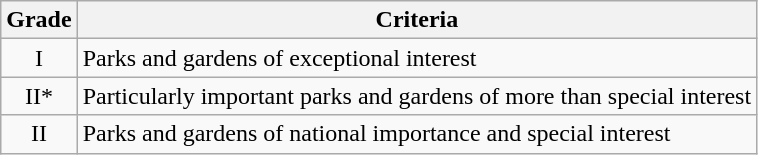<table class="wikitable">
<tr>
<th>Grade</th>
<th>Criteria</th>
</tr>
<tr>
<td align="center" >I</td>
<td>Parks and gardens of exceptional interest</td>
</tr>
<tr>
<td align="center" >II*</td>
<td>Particularly important parks and gardens of more than special interest</td>
</tr>
<tr>
<td align="center" >II</td>
<td>Parks and gardens of national importance and special interest</td>
</tr>
</table>
